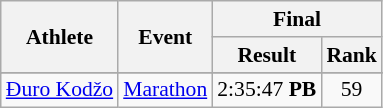<table class=wikitable style="font-size:90%">
<tr>
<th rowspan="2">Athlete</th>
<th rowspan="2">Event</th>
<th colspan="2">Final</th>
</tr>
<tr>
<th>Result</th>
<th>Rank</th>
</tr>
<tr style="font-size:95%">
</tr>
<tr align=center>
<td align=left><a href='#'>Đuro Kodžo</a></td>
<td align=left><a href='#'>Marathon</a></td>
<td>2:35:47 <strong>PB</strong></td>
<td>59</td>
</tr>
</table>
